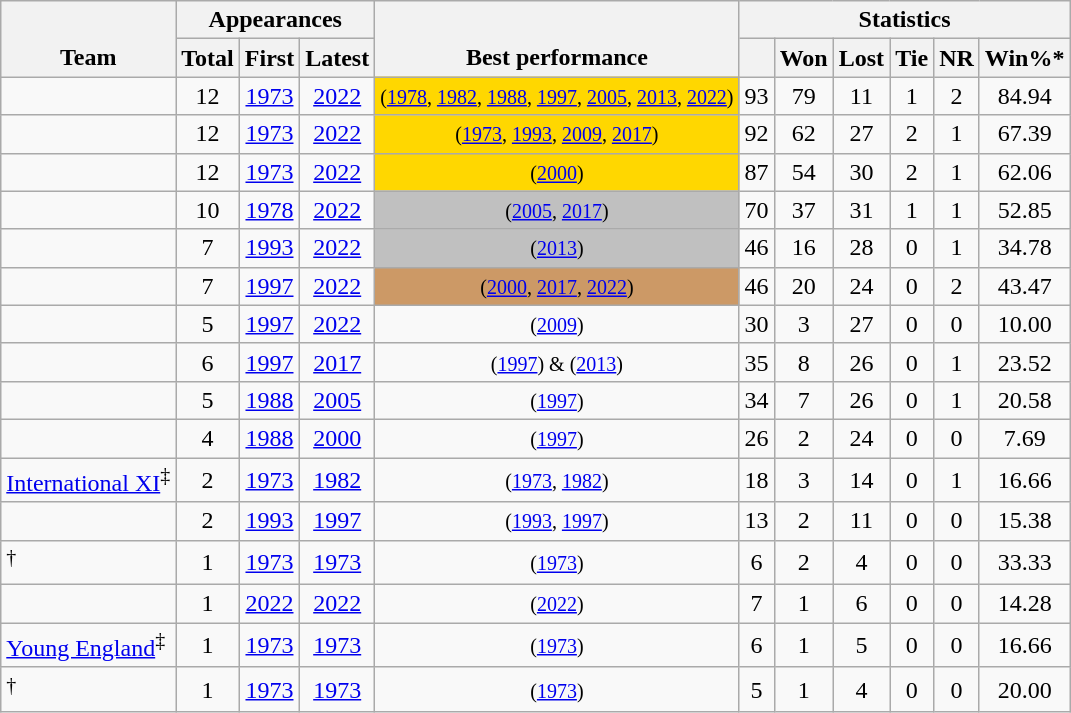<table class="wikitable sortable" style="text-align: center;">
<tr>
<th style="border-bottom:none"></th>
<th colspan=3>Appearances</th>
<th style="border-bottom:none"></th>
<th colspan=6>Statistics</th>
</tr>
<tr>
<th style="border-top:none;">Team</th>
<th>Total</th>
<th>First</th>
<th>Latest</th>
<th style="border-top:none;">Best performance</th>
<th></th>
<th>Won</th>
<th>Lost</th>
<th>Tie</th>
<th>NR</th>
<th>Win%*</th>
</tr>
<tr>
<td style="text-align:left;"></td>
<td>12</td>
<td><a href='#'>1973</a></td>
<td><a href='#'>2022</a></td>
<td style="background:gold;"> <small>(<a href='#'>1978</a>, <a href='#'>1982</a>, <a href='#'>1988</a>, <a href='#'>1997</a>, <a href='#'>2005</a>, <a href='#'>2013</a>, <a href='#'>2022</a>)</small></td>
<td>93</td>
<td>79</td>
<td>11</td>
<td>1</td>
<td>2</td>
<td>84.94</td>
</tr>
<tr>
<td style="text-align:left;"></td>
<td>12</td>
<td><a href='#'>1973</a></td>
<td><a href='#'>2022</a></td>
<td style="background:gold;"> <small>(<a href='#'>1973</a>, <a href='#'>1993</a>, <a href='#'>2009</a>, <a href='#'>2017</a>)</small></td>
<td>92</td>
<td>62</td>
<td>27</td>
<td>2</td>
<td>1</td>
<td>67.39</td>
</tr>
<tr>
<td style="text-align:left;"></td>
<td>12</td>
<td><a href='#'>1973</a></td>
<td><a href='#'>2022</a></td>
<td style="background:gold;"> <small>(<a href='#'>2000</a>)</small></td>
<td>87</td>
<td>54</td>
<td>30</td>
<td>2</td>
<td>1</td>
<td>62.06</td>
</tr>
<tr>
<td style="text-align:left;"></td>
<td>10</td>
<td><a href='#'>1978</a></td>
<td><a href='#'>2022</a></td>
<td style="background: silver"> <small>(<a href='#'>2005</a>, <a href='#'>2017</a>)</small></td>
<td>70</td>
<td>37</td>
<td>31</td>
<td>1</td>
<td>1</td>
<td>52.85</td>
</tr>
<tr>
<td style="text-align:left;"></td>
<td>7</td>
<td><a href='#'>1993</a></td>
<td><a href='#'>2022</a></td>
<td style="background: silver"> <small>(<a href='#'>2013</a>)</small></td>
<td>46</td>
<td>16</td>
<td>28</td>
<td>0</td>
<td>1</td>
<td>34.78</td>
</tr>
<tr>
<td style="text-align:left;"></td>
<td>7</td>
<td><a href='#'>1997</a></td>
<td><a href='#'>2022</a></td>
<td style="background-color: #cc9966"> <small>(<a href='#'>2000</a>, <a href='#'>2017</a>, <a href='#'>2022</a>)</small></td>
<td>46</td>
<td>20</td>
<td>24</td>
<td>0</td>
<td>2</td>
<td>43.47</td>
</tr>
<tr>
<td style="text-align:left;"></td>
<td>5</td>
<td><a href='#'>1997</a></td>
<td><a href='#'>2022</a></td>
<td> <small>(<a href='#'>2009</a>)</small></td>
<td>30</td>
<td>3</td>
<td>27</td>
<td>0</td>
<td>0</td>
<td>10.00</td>
</tr>
<tr>
<td style="text-align:left;"></td>
<td>6</td>
<td><a href='#'>1997</a></td>
<td><a href='#'>2017</a></td>
<td> <small>(<a href='#'>1997</a>) &  (<a href='#'>2013</a>)</small></td>
<td>35</td>
<td>8</td>
<td>26</td>
<td>0</td>
<td>1</td>
<td>23.52</td>
</tr>
<tr>
<td style="text-align:left;"></td>
<td>5</td>
<td><a href='#'>1988</a></td>
<td><a href='#'>2005</a></td>
<td> <small>(<a href='#'>1997</a>)</small></td>
<td>34</td>
<td>7</td>
<td>26</td>
<td>0</td>
<td>1</td>
<td>20.58</td>
</tr>
<tr>
<td style="text-align:left;"></td>
<td>4</td>
<td><a href='#'>1988</a></td>
<td><a href='#'>2000</a></td>
<td> <small>(<a href='#'>1997</a>)</small></td>
<td>26</td>
<td>2</td>
<td>24</td>
<td>0</td>
<td>0</td>
<td>7.69</td>
</tr>
<tr>
<td style="text-align:left;"><a href='#'>International XI</a><sup>‡</sup></td>
<td>2</td>
<td><a href='#'>1973</a></td>
<td><a href='#'>1982</a></td>
<td> <small>(<a href='#'>1973</a>, <a href='#'>1982</a>)</small></td>
<td>18</td>
<td>3</td>
<td>14</td>
<td>0</td>
<td>1</td>
<td>16.66</td>
</tr>
<tr>
<td style="text-align:left;"></td>
<td>2</td>
<td><a href='#'>1993</a></td>
<td><a href='#'>1997</a></td>
<td> <small>(<a href='#'>1993</a>, <a href='#'>1997</a>)</small></td>
<td>13</td>
<td>2</td>
<td>11</td>
<td>0</td>
<td>0</td>
<td>15.38</td>
</tr>
<tr>
<td style="text-align:left;"><sup>†</sup></td>
<td>1</td>
<td><a href='#'>1973</a></td>
<td><a href='#'>1973</a></td>
<td> <small>(<a href='#'>1973</a>)</small></td>
<td>6</td>
<td>2</td>
<td>4</td>
<td>0</td>
<td>0</td>
<td>33.33</td>
</tr>
<tr>
<td style="text-align:left;"></td>
<td>1</td>
<td><a href='#'>2022</a></td>
<td><a href='#'>2022</a></td>
<td> <small>(<a href='#'>2022</a>)</small></td>
<td>7</td>
<td>1</td>
<td>6</td>
<td>0</td>
<td>0</td>
<td>14.28</td>
</tr>
<tr>
<td style="text-align:left;"> <a href='#'>Young England</a><sup>‡</sup></td>
<td>1</td>
<td><a href='#'>1973</a></td>
<td><a href='#'>1973</a></td>
<td> <small>(<a href='#'>1973</a>)</small></td>
<td>6</td>
<td>1</td>
<td>5</td>
<td>0</td>
<td>0</td>
<td>16.66</td>
</tr>
<tr>
<td style="text-align:left;"><sup>†</sup></td>
<td>1</td>
<td><a href='#'>1973</a></td>
<td><a href='#'>1973</a></td>
<td> <small>(<a href='#'>1973</a>)</small></td>
<td>5</td>
<td>1</td>
<td>4</td>
<td>0</td>
<td>0</td>
<td>20.00</td>
</tr>
</table>
